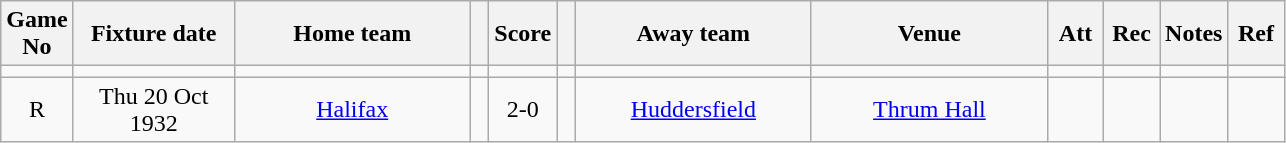<table class="wikitable" style="text-align:center;">
<tr>
<th width=20 abbr="No">Game No</th>
<th width=100 abbr="Date">Fixture date</th>
<th width=150 abbr="Home team">Home team</th>
<th width=5 abbr="space"></th>
<th width=20 abbr="Score">Score</th>
<th width=5 abbr="space"></th>
<th width=150 abbr="Away team">Away team</th>
<th width=150 abbr="Venue">Venue</th>
<th width=30 abbr="Att">Att</th>
<th width=30 abbr="Rec">Rec</th>
<th width=20 abbr="Notes">Notes</th>
<th width=30 abbr="Ref">Ref</th>
</tr>
<tr>
<td></td>
<td></td>
<td></td>
<td></td>
<td></td>
<td></td>
<td></td>
<td></td>
<td></td>
<td></td>
<td></td>
<td></td>
</tr>
<tr>
<td>R</td>
<td>Thu 20 Oct 1932</td>
<td><a href='#'>Halifax</a></td>
<td></td>
<td>2-0</td>
<td></td>
<td><a href='#'>Huddersfield</a></td>
<td><a href='#'>Thrum Hall</a></td>
<td></td>
<td></td>
<td></td>
<td></td>
</tr>
</table>
